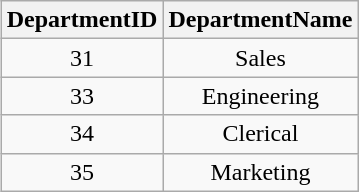<table class="wikitable" style="text-align:center; float:left; margin-left:5px">
<tr>
<th>DepartmentID</th>
<th>DepartmentName</th>
</tr>
<tr>
<td>31</td>
<td>Sales</td>
</tr>
<tr>
<td>33</td>
<td>Engineering</td>
</tr>
<tr>
<td>34</td>
<td>Clerical</td>
</tr>
<tr>
<td>35</td>
<td>Marketing</td>
</tr>
</table>
